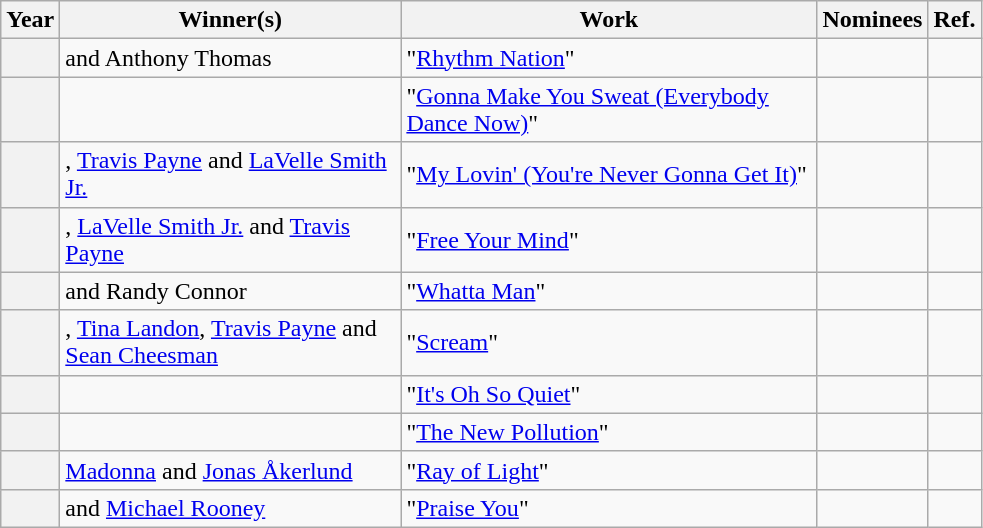<table class="wikitable sortable">
<tr>
<th scope="col" style="width:5px;">Year</th>
<th scope="col" style="width:220px;">Winner(s)</th>
<th scope="col" style="width:270px;">Work</th>
<th scope="col" class="unsortable">Nominees</th>
<th scope="col" class="unsortable">Ref.</th>
</tr>
<tr>
<th scope="row"></th>
<td> and Anthony Thomas</td>
<td>"<a href='#'>Rhythm Nation</a>" </td>
<td></td>
<td align="center"></td>
</tr>
<tr>
<th scope="row"></th>
<td></td>
<td>"<a href='#'>Gonna Make You Sweat (Everybody Dance Now)</a>" </td>
<td></td>
<td align="center"></td>
</tr>
<tr>
<th scope="row"></th>
<td>, <a href='#'>Travis Payne</a> and <a href='#'>LaVelle Smith Jr.</a></td>
<td>"<a href='#'>My Lovin' (You're Never Gonna Get It)</a>" </td>
<td></td>
<td align="center"></td>
</tr>
<tr>
<th scope="row"></th>
<td>, <a href='#'>LaVelle Smith Jr.</a> and <a href='#'>Travis Payne</a></td>
<td>"<a href='#'>Free Your Mind</a>" </td>
<td></td>
<td align="center"></td>
</tr>
<tr>
<th scope="row"></th>
<td> and Randy Connor</td>
<td>"<a href='#'>Whatta Man</a>" </td>
<td></td>
<td align="center"></td>
</tr>
<tr>
<th scope="row"></th>
<td>, <a href='#'>Tina Landon</a>, <a href='#'>Travis Payne</a> and <a href='#'>Sean Cheesman</a></td>
<td>"<a href='#'>Scream</a>" </td>
<td></td>
<td align="center"></td>
</tr>
<tr>
<th scope="row"></th>
<td></td>
<td>"<a href='#'>It's Oh So Quiet</a>" </td>
<td></td>
<td align="center"></td>
</tr>
<tr>
<th scope="row"></th>
<td></td>
<td>"<a href='#'>The New Pollution</a>" </td>
<td></td>
<td align="center"></td>
</tr>
<tr>
<th scope="row"></th>
<td><a href='#'>Madonna</a> and <a href='#'>Jonas Åkerlund</a></td>
<td>"<a href='#'>Ray of Light</a>" </td>
<td></td>
<td align="center"></td>
</tr>
<tr>
<th scope="row"></th>
<td> and <a href='#'>Michael Rooney</a></td>
<td>"<a href='#'>Praise You</a>" </td>
<td></td>
<td align="center"></td>
</tr>
</table>
